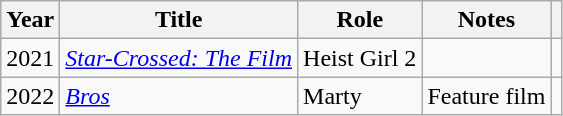<table class="wikitable">
<tr>
<th>Year</th>
<th>Title</th>
<th>Role</th>
<th>Notes</th>
<th style="text-align: center;" class="unsortable"></th>
</tr>
<tr>
<td>2021</td>
<td><em><a href='#'>Star-Crossed: The Film</a></em></td>
<td>Heist Girl 2</td>
<td></td>
<td></td>
</tr>
<tr>
<td>2022</td>
<td><em><a href='#'>Bros</a></em></td>
<td>Marty</td>
<td>Feature film</td>
<td style="text-align: center;"></td>
</tr>
</table>
